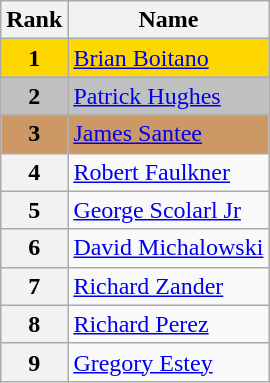<table class="wikitable">
<tr>
<th>Rank</th>
<th>Name</th>
</tr>
<tr bgcolor="gold">
<td align="center"><strong>1</strong></td>
<td><a href='#'>Brian Boitano</a></td>
</tr>
<tr bgcolor="silver">
<td align="center"><strong>2</strong></td>
<td><a href='#'>Patrick Hughes</a></td>
</tr>
<tr bgcolor="cc9966">
<td align="center"><strong>3</strong></td>
<td><a href='#'>James Santee</a></td>
</tr>
<tr>
<th>4</th>
<td><a href='#'>Robert Faulkner</a></td>
</tr>
<tr>
<th>5</th>
<td><a href='#'>George Scolarl Jr</a></td>
</tr>
<tr>
<th>6</th>
<td><a href='#'>David Michalowski</a></td>
</tr>
<tr>
<th>7</th>
<td><a href='#'>Richard Zander</a></td>
</tr>
<tr>
<th>8</th>
<td><a href='#'>Richard Perez</a></td>
</tr>
<tr>
<th>9</th>
<td><a href='#'>Gregory Estey</a></td>
</tr>
</table>
